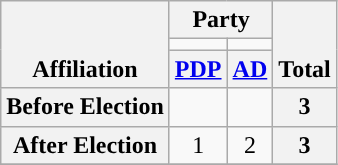<table class=wikitable style="text-align:center">
<tr style="vertical-align:bottom;">
<th rowspan=3>Affiliation</th>
<th colspan=2>Party</th>
<th rowspan=3>Total</th>
</tr>
<tr>
<td style="background-color:"></td>
<td style="background-color:"></td>
</tr>
<tr>
<th><a href='#'>PDP</a></th>
<th><a href='#'>AD</a></th>
</tr>
<tr>
<th>Before Election</th>
<td></td>
<td></td>
<th>3</th>
</tr>
<tr>
<th>After Election</th>
<td>1</td>
<td>2</td>
<th>3</th>
</tr>
<tr>
</tr>
</table>
